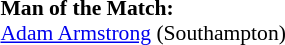<table style="width:100%; font-size:90%;">
<tr>
<td style="width:40%; vertical-align:top;"><br><strong>Man of the Match:</strong>
<br> <a href='#'>Adam Armstrong</a> (Southampton)</td>
</tr>
</table>
